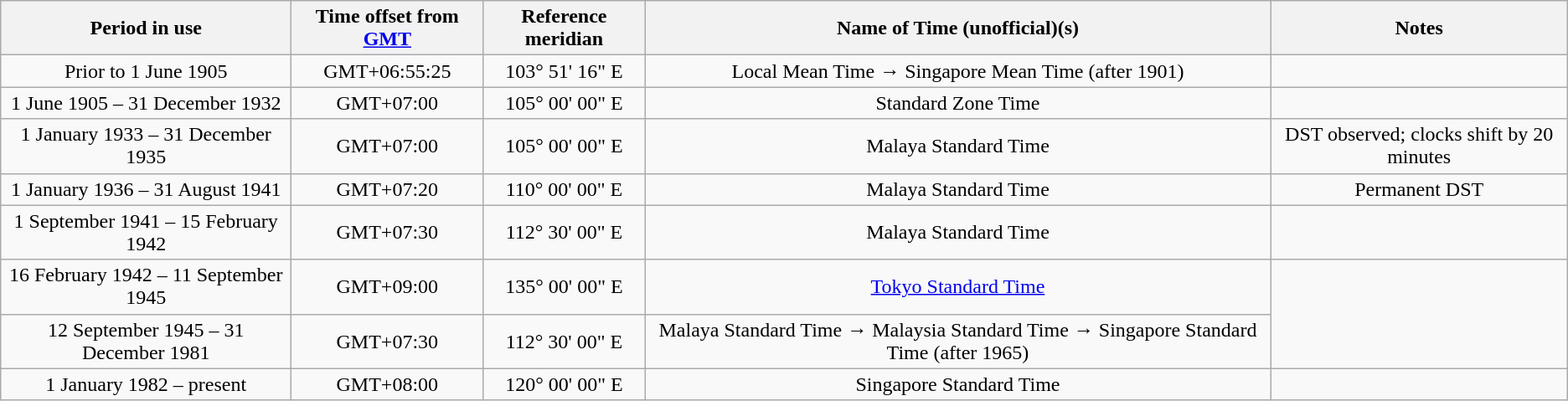<table class=wikitable style=text-align:center>
<tr>
<th>Period in use</th>
<th>Time offset from <a href='#'>GMT</a></th>
<th>Reference meridian</th>
<th>Name of Time (unofficial)(s)</th>
<th>Notes</th>
</tr>
<tr>
<td>Prior to 1 June 1905</td>
<td>GMT+06:55:25</td>
<td>103° 51' 16" E</td>
<td>Local Mean Time → Singapore Mean Time (after 1901)</td>
<td></td>
</tr>
<tr>
<td>1 June 1905 – 31 December 1932</td>
<td>GMT+07:00</td>
<td>105° 00' 00" E</td>
<td>Standard Zone Time</td>
<td></td>
</tr>
<tr>
<td>1 January 1933 – 31 December 1935</td>
<td>GMT+07:00</td>
<td>105° 00' 00" E</td>
<td>Malaya Standard Time</td>
<td>DST observed; clocks shift by 20 minutes</td>
</tr>
<tr>
<td>1 January 1936 – 31 August 1941</td>
<td>GMT+07:20</td>
<td>110° 00' 00" E</td>
<td>Malaya Standard Time</td>
<td>Permanent DST</td>
</tr>
<tr>
<td>1 September 1941 – 15 February 1942</td>
<td>GMT+07:30</td>
<td>112° 30' 00" E</td>
<td>Malaya Standard Time</td>
<td></td>
</tr>
<tr>
<td>16 February 1942 – 11 September 1945</td>
<td>GMT+09:00</td>
<td>135° 00' 00" E</td>
<td><a href='#'>Tokyo Standard Time</a></td>
<td rowspan=2></td>
</tr>
<tr>
<td>12 September 1945 – 31 December 1981</td>
<td>GMT+07:30</td>
<td>112° 30' 00" E</td>
<td>Malaya Standard Time → Malaysia Standard Time → Singapore Standard Time (after 1965)</td>
</tr>
<tr>
<td>1 January 1982 – present</td>
<td>GMT+08:00</td>
<td>120° 00' 00" E</td>
<td>Singapore Standard Time</td>
<td></td>
</tr>
</table>
